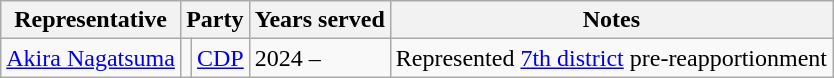<table class="wikitable">
<tr>
<th>Representative</th>
<th colspan="2">Party</th>
<th>Years served</th>
<th>Notes</th>
</tr>
<tr>
<td><a href='#'>Akira Nagatsuma</a></td>
<td bgcolor=></td>
<td><a href='#'>CDP</a></td>
<td>2024 –</td>
<td>Represented <a href='#'>7th district</a> pre-reapportionment</td>
</tr>
</table>
